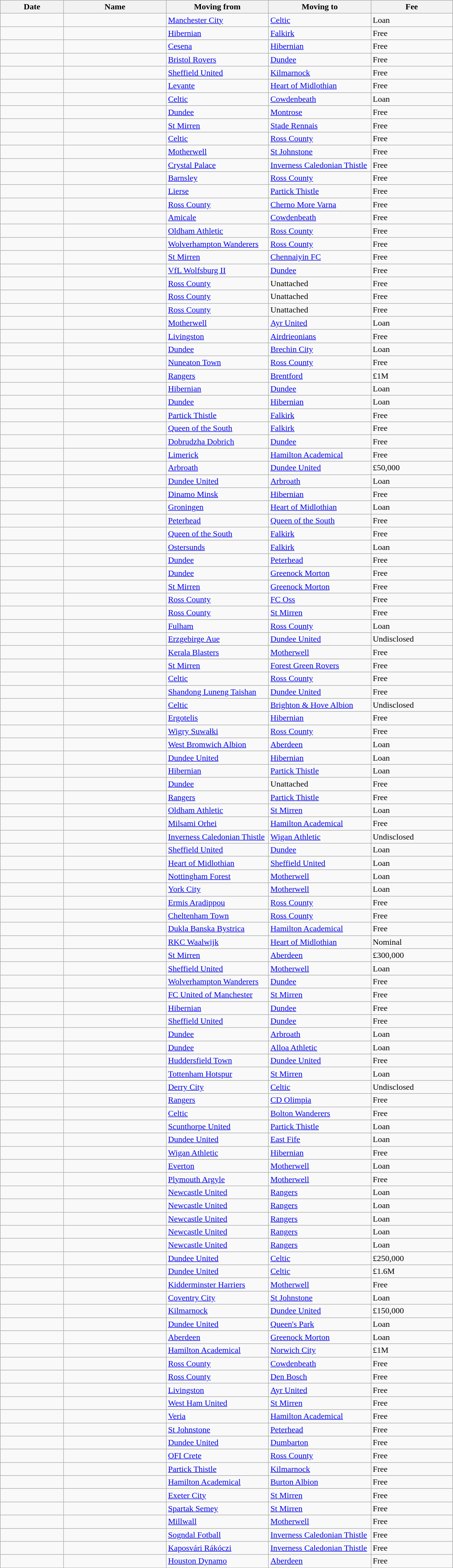<table class="wikitable sortable">
<tr>
<th style="width:115px;">Date</th>
<th style="width:190px;">Name</th>
<th style="width:190px;">Moving from</th>
<th style="width:190px;">Moving to</th>
<th style="width:150px;">Fee</th>
</tr>
<tr>
<td></td>
<td></td>
<td><a href='#'>Manchester City</a></td>
<td><a href='#'>Celtic</a></td>
<td>Loan</td>
</tr>
<tr>
<td></td>
<td></td>
<td><a href='#'>Hibernian</a></td>
<td><a href='#'>Falkirk</a></td>
<td>Free</td>
</tr>
<tr>
<td></td>
<td></td>
<td><a href='#'>Cesena</a></td>
<td><a href='#'>Hibernian</a></td>
<td>Free</td>
</tr>
<tr>
<td></td>
<td></td>
<td><a href='#'>Bristol Rovers</a></td>
<td><a href='#'>Dundee</a></td>
<td>Free</td>
</tr>
<tr>
<td></td>
<td></td>
<td><a href='#'>Sheffield United</a></td>
<td><a href='#'>Kilmarnock</a></td>
<td>Free</td>
</tr>
<tr>
<td></td>
<td></td>
<td><a href='#'>Levante</a></td>
<td><a href='#'>Heart of Midlothian</a></td>
<td>Free</td>
</tr>
<tr>
<td></td>
<td></td>
<td><a href='#'>Celtic</a></td>
<td><a href='#'>Cowdenbeath</a></td>
<td>Loan</td>
</tr>
<tr>
<td></td>
<td></td>
<td><a href='#'>Dundee</a></td>
<td><a href='#'>Montrose</a></td>
<td>Free</td>
</tr>
<tr>
<td></td>
<td></td>
<td><a href='#'>St Mirren</a></td>
<td><a href='#'>Stade Rennais</a></td>
<td>Free</td>
</tr>
<tr>
<td></td>
<td></td>
<td><a href='#'>Celtic</a></td>
<td><a href='#'>Ross County</a></td>
<td>Free</td>
</tr>
<tr>
<td></td>
<td></td>
<td><a href='#'>Motherwell</a></td>
<td><a href='#'>St Johnstone</a></td>
<td>Free</td>
</tr>
<tr>
<td></td>
<td></td>
<td><a href='#'>Crystal Palace</a></td>
<td><a href='#'>Inverness Caledonian Thistle</a></td>
<td>Free</td>
</tr>
<tr>
<td></td>
<td></td>
<td><a href='#'>Barnsley</a></td>
<td><a href='#'>Ross County</a></td>
<td>Free</td>
</tr>
<tr>
<td></td>
<td></td>
<td><a href='#'>Lierse</a></td>
<td><a href='#'>Partick Thistle</a></td>
<td>Free</td>
</tr>
<tr>
<td></td>
<td></td>
<td><a href='#'>Ross County</a></td>
<td><a href='#'>Cherno More Varna</a></td>
<td>Free</td>
</tr>
<tr>
<td></td>
<td></td>
<td><a href='#'>Amicale</a></td>
<td><a href='#'>Cowdenbeath</a></td>
<td>Free</td>
</tr>
<tr>
<td></td>
<td></td>
<td><a href='#'>Oldham Athletic</a></td>
<td><a href='#'>Ross County</a></td>
<td>Free</td>
</tr>
<tr>
<td></td>
<td></td>
<td><a href='#'>Wolverhampton Wanderers</a></td>
<td><a href='#'>Ross County</a></td>
<td>Free</td>
</tr>
<tr>
<td></td>
<td></td>
<td><a href='#'>St Mirren</a></td>
<td><a href='#'>Chennaiyin FC</a></td>
<td>Free</td>
</tr>
<tr>
<td></td>
<td></td>
<td><a href='#'>VfL Wolfsburg II</a></td>
<td><a href='#'>Dundee</a></td>
<td>Free</td>
</tr>
<tr>
<td></td>
<td></td>
<td><a href='#'>Ross County</a></td>
<td>Unattached</td>
<td>Free</td>
</tr>
<tr>
<td></td>
<td></td>
<td><a href='#'>Ross County</a></td>
<td>Unattached</td>
<td>Free</td>
</tr>
<tr>
<td></td>
<td></td>
<td><a href='#'>Ross County</a></td>
<td>Unattached</td>
<td>Free</td>
</tr>
<tr>
<td></td>
<td></td>
<td><a href='#'>Motherwell</a></td>
<td><a href='#'>Ayr United</a></td>
<td>Loan</td>
</tr>
<tr>
<td></td>
<td></td>
<td><a href='#'>Livingston</a></td>
<td><a href='#'>Airdrieonians</a></td>
<td>Free</td>
</tr>
<tr>
<td></td>
<td></td>
<td><a href='#'>Dundee</a></td>
<td><a href='#'>Brechin City</a></td>
<td>Loan</td>
</tr>
<tr>
<td></td>
<td></td>
<td><a href='#'>Nuneaton Town</a></td>
<td><a href='#'>Ross County</a></td>
<td>Free</td>
</tr>
<tr>
<td></td>
<td></td>
<td><a href='#'>Rangers</a></td>
<td><a href='#'>Brentford</a></td>
<td>£1M</td>
</tr>
<tr>
<td></td>
<td></td>
<td><a href='#'>Hibernian</a></td>
<td><a href='#'>Dundee</a></td>
<td>Loan</td>
</tr>
<tr>
<td></td>
<td></td>
<td><a href='#'>Dundee</a></td>
<td><a href='#'>Hibernian</a></td>
<td>Loan</td>
</tr>
<tr>
<td></td>
<td></td>
<td><a href='#'>Partick Thistle</a></td>
<td><a href='#'>Falkirk</a></td>
<td>Free</td>
</tr>
<tr>
<td></td>
<td></td>
<td><a href='#'>Queen of the South</a></td>
<td><a href='#'>Falkirk</a></td>
<td>Free</td>
</tr>
<tr>
<td></td>
<td></td>
<td><a href='#'>Dobrudzha Dobrich</a></td>
<td><a href='#'>Dundee</a></td>
<td>Free</td>
</tr>
<tr>
<td></td>
<td></td>
<td><a href='#'>Limerick</a></td>
<td><a href='#'>Hamilton Academical</a></td>
<td>Free</td>
</tr>
<tr>
<td></td>
<td></td>
<td><a href='#'>Arbroath</a></td>
<td><a href='#'>Dundee United</a></td>
<td>£50,000</td>
</tr>
<tr>
<td></td>
<td></td>
<td><a href='#'>Dundee United</a></td>
<td><a href='#'>Arbroath</a></td>
<td>Loan</td>
</tr>
<tr>
<td></td>
<td></td>
<td><a href='#'>Dinamo Minsk</a></td>
<td><a href='#'>Hibernian</a></td>
<td>Free</td>
</tr>
<tr>
<td></td>
<td></td>
<td><a href='#'>Groningen</a></td>
<td><a href='#'>Heart of Midlothian</a></td>
<td>Loan</td>
</tr>
<tr>
<td></td>
<td></td>
<td><a href='#'>Peterhead</a></td>
<td><a href='#'>Queen of the South</a></td>
<td>Free</td>
</tr>
<tr>
<td></td>
<td></td>
<td><a href='#'>Queen of the South</a></td>
<td><a href='#'>Falkirk</a></td>
<td>Free</td>
</tr>
<tr>
<td></td>
<td></td>
<td><a href='#'>Ostersunds</a></td>
<td><a href='#'>Falkirk</a></td>
<td>Loan</td>
</tr>
<tr>
<td></td>
<td></td>
<td><a href='#'>Dundee</a></td>
<td><a href='#'>Peterhead</a></td>
<td>Free</td>
</tr>
<tr>
<td></td>
<td></td>
<td><a href='#'>Dundee</a></td>
<td><a href='#'>Greenock Morton</a></td>
<td>Free</td>
</tr>
<tr>
<td></td>
<td></td>
<td><a href='#'>St Mirren</a></td>
<td><a href='#'>Greenock Morton</a></td>
<td>Free</td>
</tr>
<tr>
<td></td>
<td></td>
<td><a href='#'>Ross County</a></td>
<td><a href='#'>FC Oss</a></td>
<td>Free</td>
</tr>
<tr>
<td></td>
<td></td>
<td><a href='#'>Ross County</a></td>
<td><a href='#'>St Mirren</a></td>
<td>Free</td>
</tr>
<tr>
<td></td>
<td></td>
<td><a href='#'>Fulham</a></td>
<td><a href='#'>Ross County</a></td>
<td>Loan</td>
</tr>
<tr>
<td></td>
<td></td>
<td><a href='#'>Erzgebirge Aue</a></td>
<td><a href='#'>Dundee United</a></td>
<td>Undisclosed</td>
</tr>
<tr>
<td></td>
<td></td>
<td><a href='#'>Kerala Blasters</a></td>
<td><a href='#'>Motherwell</a></td>
<td>Free</td>
</tr>
<tr>
<td></td>
<td></td>
<td><a href='#'>St Mirren</a></td>
<td><a href='#'>Forest Green Rovers</a></td>
<td>Free</td>
</tr>
<tr>
<td></td>
<td></td>
<td><a href='#'>Celtic</a></td>
<td><a href='#'>Ross County</a></td>
<td>Free</td>
</tr>
<tr>
<td></td>
<td></td>
<td><a href='#'>Shandong Luneng Taishan</a></td>
<td><a href='#'>Dundee United</a></td>
<td>Free</td>
</tr>
<tr>
<td></td>
<td></td>
<td><a href='#'>Celtic</a></td>
<td><a href='#'>Brighton & Hove Albion</a></td>
<td>Undisclosed</td>
</tr>
<tr>
<td></td>
<td></td>
<td><a href='#'>Ergotelis</a></td>
<td><a href='#'>Hibernian</a></td>
<td>Free</td>
</tr>
<tr>
<td></td>
<td></td>
<td><a href='#'>Wigry Suwałki</a></td>
<td><a href='#'>Ross County</a></td>
<td>Free</td>
</tr>
<tr>
<td></td>
<td></td>
<td><a href='#'>West Bromwich Albion</a></td>
<td><a href='#'>Aberdeen</a></td>
<td>Loan</td>
</tr>
<tr>
<td></td>
<td></td>
<td><a href='#'>Dundee United</a></td>
<td><a href='#'>Hibernian</a></td>
<td>Loan</td>
</tr>
<tr>
<td></td>
<td></td>
<td><a href='#'>Hibernian</a></td>
<td><a href='#'>Partick Thistle</a></td>
<td>Loan</td>
</tr>
<tr>
<td></td>
<td></td>
<td><a href='#'>Dundee</a></td>
<td>Unattached</td>
<td>Free</td>
</tr>
<tr>
<td></td>
<td></td>
<td><a href='#'>Rangers</a></td>
<td><a href='#'>Partick Thistle</a></td>
<td>Free</td>
</tr>
<tr>
<td></td>
<td></td>
<td><a href='#'>Oldham Athletic</a></td>
<td><a href='#'>St Mirren</a></td>
<td>Loan</td>
</tr>
<tr>
<td></td>
<td></td>
<td><a href='#'>Milsami Orhei</a></td>
<td><a href='#'>Hamilton Academical</a></td>
<td>Free</td>
</tr>
<tr>
<td></td>
<td></td>
<td><a href='#'>Inverness Caledonian Thistle</a></td>
<td><a href='#'>Wigan Athletic</a></td>
<td>Undisclosed</td>
</tr>
<tr>
<td></td>
<td></td>
<td><a href='#'>Sheffield United</a></td>
<td><a href='#'>Dundee</a></td>
<td>Loan</td>
</tr>
<tr>
<td></td>
<td></td>
<td><a href='#'>Heart of Midlothian</a></td>
<td><a href='#'>Sheffield United</a></td>
<td>Loan</td>
</tr>
<tr>
<td></td>
<td></td>
<td><a href='#'>Nottingham Forest</a></td>
<td><a href='#'>Motherwell</a></td>
<td>Loan</td>
</tr>
<tr>
<td></td>
<td></td>
<td><a href='#'>York City</a></td>
<td><a href='#'>Motherwell</a></td>
<td>Loan</td>
</tr>
<tr>
<td></td>
<td></td>
<td><a href='#'>Ermis Aradippou</a></td>
<td><a href='#'>Ross County</a></td>
<td>Free</td>
</tr>
<tr>
<td></td>
<td></td>
<td><a href='#'>Cheltenham Town</a></td>
<td><a href='#'>Ross County</a></td>
<td>Free</td>
</tr>
<tr>
<td></td>
<td></td>
<td><a href='#'>Dukla Banska Bystrica</a></td>
<td><a href='#'>Hamilton Academical</a></td>
<td>Free</td>
</tr>
<tr>
<td></td>
<td></td>
<td><a href='#'>RKC Waalwijk</a></td>
<td><a href='#'>Heart of Midlothian</a></td>
<td>Nominal</td>
</tr>
<tr>
<td></td>
<td></td>
<td><a href='#'>St Mirren</a></td>
<td><a href='#'>Aberdeen</a></td>
<td>£300,000</td>
</tr>
<tr>
<td></td>
<td></td>
<td><a href='#'>Sheffield United</a></td>
<td><a href='#'>Motherwell</a></td>
<td>Loan</td>
</tr>
<tr>
<td></td>
<td></td>
<td><a href='#'>Wolverhampton Wanderers</a></td>
<td><a href='#'>Dundee</a></td>
<td>Free</td>
</tr>
<tr>
<td></td>
<td></td>
<td><a href='#'>FC United of Manchester</a></td>
<td><a href='#'>St Mirren</a></td>
<td>Free</td>
</tr>
<tr>
<td></td>
<td></td>
<td><a href='#'>Hibernian</a></td>
<td><a href='#'>Dundee</a></td>
<td>Free</td>
</tr>
<tr>
<td></td>
<td></td>
<td><a href='#'>Sheffield United</a></td>
<td><a href='#'>Dundee</a></td>
<td>Free</td>
</tr>
<tr>
<td></td>
<td></td>
<td><a href='#'>Dundee</a></td>
<td><a href='#'>Arbroath</a></td>
<td>Loan</td>
</tr>
<tr>
<td></td>
<td></td>
<td><a href='#'>Dundee</a></td>
<td><a href='#'>Alloa Athletic</a></td>
<td>Loan</td>
</tr>
<tr>
<td></td>
<td></td>
<td><a href='#'>Huddersfield Town</a></td>
<td><a href='#'>Dundee United</a></td>
<td>Free</td>
</tr>
<tr>
<td></td>
<td></td>
<td><a href='#'>Tottenham Hotspur</a></td>
<td><a href='#'>St Mirren</a></td>
<td>Loan</td>
</tr>
<tr>
<td></td>
<td></td>
<td><a href='#'>Derry City</a></td>
<td><a href='#'>Celtic</a></td>
<td>Undisclosed</td>
</tr>
<tr>
<td></td>
<td></td>
<td><a href='#'>Rangers</a></td>
<td><a href='#'>CD Olimpia</a></td>
<td>Free</td>
</tr>
<tr>
<td></td>
<td></td>
<td><a href='#'>Celtic</a></td>
<td><a href='#'>Bolton Wanderers</a></td>
<td>Free</td>
</tr>
<tr>
<td></td>
<td></td>
<td><a href='#'>Scunthorpe United</a></td>
<td><a href='#'>Partick Thistle</a></td>
<td>Loan</td>
</tr>
<tr>
<td></td>
<td></td>
<td><a href='#'>Dundee United</a></td>
<td><a href='#'>East Fife</a></td>
<td>Loan</td>
</tr>
<tr>
<td></td>
<td></td>
<td><a href='#'>Wigan Athletic</a></td>
<td><a href='#'>Hibernian</a></td>
<td>Free</td>
</tr>
<tr>
<td></td>
<td></td>
<td><a href='#'>Everton</a></td>
<td><a href='#'>Motherwell</a></td>
<td>Loan</td>
</tr>
<tr>
<td></td>
<td></td>
<td><a href='#'>Plymouth Argyle</a></td>
<td><a href='#'>Motherwell</a></td>
<td>Free</td>
</tr>
<tr>
<td></td>
<td></td>
<td><a href='#'>Newcastle United</a></td>
<td><a href='#'>Rangers</a></td>
<td>Loan</td>
</tr>
<tr>
<td></td>
<td></td>
<td><a href='#'>Newcastle United</a></td>
<td><a href='#'>Rangers</a></td>
<td>Loan</td>
</tr>
<tr>
<td></td>
<td></td>
<td><a href='#'>Newcastle United</a></td>
<td><a href='#'>Rangers</a></td>
<td>Loan</td>
</tr>
<tr>
<td></td>
<td></td>
<td><a href='#'>Newcastle United</a></td>
<td><a href='#'>Rangers</a></td>
<td>Loan</td>
</tr>
<tr>
<td></td>
<td></td>
<td><a href='#'>Newcastle United</a></td>
<td><a href='#'>Rangers</a></td>
<td>Loan</td>
</tr>
<tr>
<td></td>
<td></td>
<td><a href='#'>Dundee United</a></td>
<td><a href='#'>Celtic</a></td>
<td>£250,000</td>
</tr>
<tr>
<td></td>
<td></td>
<td><a href='#'>Dundee United</a></td>
<td><a href='#'>Celtic</a></td>
<td>£1.6M</td>
</tr>
<tr>
<td></td>
<td></td>
<td><a href='#'>Kidderminster Harriers</a></td>
<td><a href='#'>Motherwell</a></td>
<td>Free</td>
</tr>
<tr>
<td></td>
<td></td>
<td><a href='#'>Coventry City</a></td>
<td><a href='#'>St Johnstone</a></td>
<td>Loan</td>
</tr>
<tr>
<td></td>
<td></td>
<td><a href='#'>Kilmarnock</a></td>
<td><a href='#'>Dundee United</a></td>
<td>£150,000</td>
</tr>
<tr>
<td></td>
<td></td>
<td><a href='#'>Dundee United</a></td>
<td><a href='#'>Queen's Park</a></td>
<td>Loan</td>
</tr>
<tr>
<td></td>
<td></td>
<td><a href='#'>Aberdeen</a></td>
<td><a href='#'>Greenock Morton</a></td>
<td>Loan</td>
</tr>
<tr>
<td></td>
<td></td>
<td><a href='#'>Hamilton Academical</a></td>
<td><a href='#'>Norwich City</a></td>
<td>£1M</td>
</tr>
<tr>
<td></td>
<td></td>
<td><a href='#'>Ross County</a></td>
<td><a href='#'>Cowdenbeath</a></td>
<td>Free</td>
</tr>
<tr>
<td></td>
<td></td>
<td><a href='#'>Ross County</a></td>
<td><a href='#'>Den Bosch</a></td>
<td>Free</td>
</tr>
<tr>
<td></td>
<td></td>
<td><a href='#'>Livingston</a></td>
<td><a href='#'>Ayr United</a></td>
<td>Free</td>
</tr>
<tr>
<td></td>
<td></td>
<td><a href='#'>West Ham United</a></td>
<td><a href='#'>St Mirren</a></td>
<td>Free</td>
</tr>
<tr>
<td></td>
<td></td>
<td><a href='#'>Veria</a></td>
<td><a href='#'>Hamilton Academical</a></td>
<td>Free</td>
</tr>
<tr>
<td></td>
<td></td>
<td><a href='#'>St Johnstone</a></td>
<td><a href='#'>Peterhead</a></td>
<td>Free</td>
</tr>
<tr>
<td></td>
<td></td>
<td><a href='#'>Dundee United</a></td>
<td><a href='#'>Dumbarton</a></td>
<td>Free</td>
</tr>
<tr>
<td></td>
<td></td>
<td><a href='#'>OFI Crete</a></td>
<td><a href='#'>Ross County</a></td>
<td>Free</td>
</tr>
<tr>
<td></td>
<td></td>
<td><a href='#'>Partick Thistle</a></td>
<td><a href='#'>Kilmarnock</a></td>
<td>Free</td>
</tr>
<tr>
<td></td>
<td></td>
<td><a href='#'>Hamilton Academical</a></td>
<td><a href='#'>Burton Albion</a></td>
<td>Free</td>
</tr>
<tr>
<td></td>
<td></td>
<td><a href='#'>Exeter City</a></td>
<td><a href='#'>St Mirren</a></td>
<td>Free</td>
</tr>
<tr>
<td></td>
<td></td>
<td><a href='#'>Spartak Semey</a></td>
<td><a href='#'>St Mirren</a></td>
<td>Free</td>
</tr>
<tr>
<td></td>
<td></td>
<td><a href='#'>Millwall</a></td>
<td><a href='#'>Motherwell</a></td>
<td>Free</td>
</tr>
<tr>
<td></td>
<td></td>
<td><a href='#'>Sogndal Fotball</a></td>
<td><a href='#'>Inverness Caledonian Thistle</a></td>
<td>Free</td>
</tr>
<tr>
<td></td>
<td></td>
<td><a href='#'>Kaposvári Rákóczi</a></td>
<td><a href='#'>Inverness Caledonian Thistle</a></td>
<td>Free</td>
</tr>
<tr>
<td></td>
<td></td>
<td><a href='#'>Houston Dynamo</a></td>
<td><a href='#'>Aberdeen</a></td>
<td>Free</td>
</tr>
<tr>
</tr>
</table>
